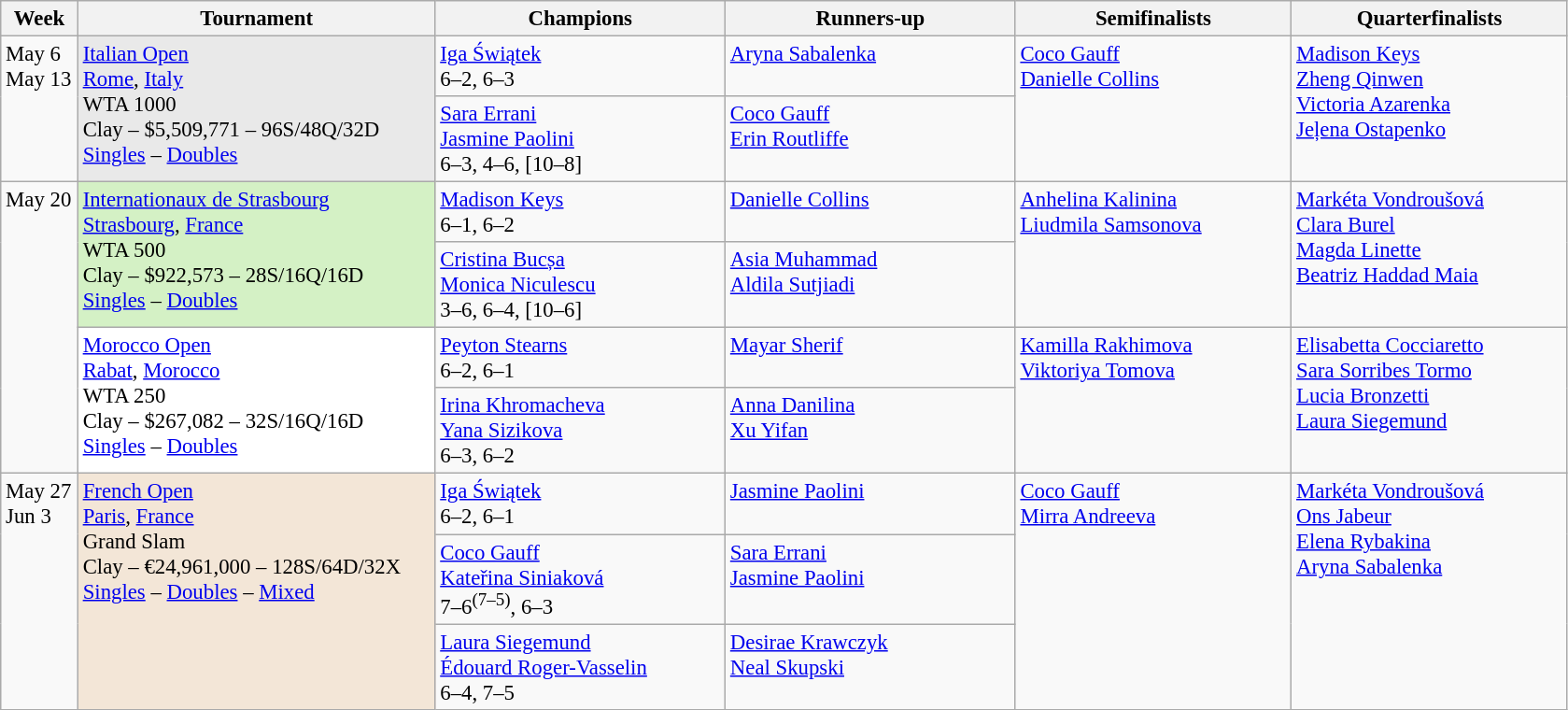<table class="wikitable" style=font-size:95%>
<tr>
<th style="width:48px;">Week</th>
<th style="width:248px;">Tournament</th>
<th style="width:200px;">Champions</th>
<th style="width:200px;">Runners-up</th>
<th style="width:190px;">Semifinalists</th>
<th style="width:190px;">Quarterfinalists</th>
</tr>
<tr style="vertical-align:top">
<td rowspan="2">May 6 <br> May 13</td>
<td style="background:#e9e9e9;" rowspan="2"><a href='#'>Italian Open</a> <br> <a href='#'>Rome</a>, <a href='#'>Italy</a> <br> WTA 1000 <br> Clay – $5,509,771 – 96S/48Q/32D <br> <a href='#'>Singles</a> – <a href='#'>Doubles</a></td>
<td> <a href='#'>Iga Świątek</a> <br> 6–2, 6–3</td>
<td> <a href='#'>Aryna Sabalenka</a></td>
<td rowspan="2"> <a href='#'>Coco Gauff</a> <br>  <a href='#'>Danielle Collins</a></td>
<td rowspan="2"> <a href='#'>Madison Keys</a> <br>   <a href='#'>Zheng Qinwen</a> <br>  <a href='#'>Victoria Azarenka</a> <br>  <a href='#'>Jeļena Ostapenko</a></td>
</tr>
<tr style="vertical-align:top">
<td> <a href='#'>Sara Errani</a>  <br>  <a href='#'>Jasmine Paolini</a> <br> 6–3, 4–6, [10–8]</td>
<td> <a href='#'>Coco Gauff</a>  <br>  <a href='#'>Erin Routliffe</a></td>
</tr>
<tr style="vertical-align:top">
<td rowspan="4">May 20</td>
<td style="background:#D4F1C5;" rowspan="2"><a href='#'>Internationaux de Strasbourg</a> <br> <a href='#'>Strasbourg</a>, <a href='#'>France</a> <br> WTA 500 <br> Clay – $922,573 – 28S/16Q/16D <br> <a href='#'>Singles</a> – <a href='#'>Doubles</a></td>
<td> <a href='#'>Madison Keys</a> <br> 6–1, 6–2</td>
<td> <a href='#'>Danielle Collins</a></td>
<td rowspan=2> <a href='#'>Anhelina Kalinina</a> <br>  <a href='#'>Liudmila Samsonova</a></td>
<td rowspan=2> <a href='#'>Markéta Vondroušová</a> <br> <a href='#'>Clara Burel</a> <br> <a href='#'>Magda Linette</a> <br>  <a href='#'>Beatriz Haddad Maia</a></td>
</tr>
<tr style="vertical-align:top">
<td> <a href='#'>Cristina Bucșa</a> <br>  <a href='#'>Monica Niculescu</a> <br> 3–6, 6–4, [10–6]</td>
<td> <a href='#'>Asia Muhammad</a> <br>  <a href='#'>Aldila Sutjiadi</a></td>
</tr>
<tr style="vertical-align:top">
<td style="background:#fff;" rowspan="2"><a href='#'>Morocco Open</a> <br> <a href='#'>Rabat</a>, <a href='#'>Morocco</a> <br> WTA 250 <br> Clay – $267,082 – 32S/16Q/16D <br> <a href='#'>Singles</a> – <a href='#'>Doubles</a></td>
<td> <a href='#'>Peyton Stearns</a> <br> 6–2, 6–1</td>
<td> <a href='#'>Mayar Sherif</a></td>
<td rowspan=2> <a href='#'>Kamilla Rakhimova</a> <br>  <a href='#'>Viktoriya Tomova</a></td>
<td rowspan=2> <a href='#'>Elisabetta Cocciaretto</a> <br> <a href='#'>Sara Sorribes Tormo</a> <br> <a href='#'>Lucia Bronzetti</a> <br>  <a href='#'>Laura Siegemund</a></td>
</tr>
<tr style="vertical-align:top">
<td> <a href='#'>Irina Khromacheva</a> <br>  <a href='#'>Yana Sizikova</a> <br> 6–3, 6–2</td>
<td> <a href='#'>Anna Danilina</a> <br>  <a href='#'>Xu Yifan</a></td>
</tr>
<tr style="vertical-align:top">
<td rowspan="3">May 27 <br> Jun 3</td>
<td style="background:#F3E6D7;" rowspan="3"><a href='#'>French Open</a> <br> <a href='#'>Paris</a>, <a href='#'>France</a> <br> Grand Slam <br> Clay – €24,961,000 – 128S/64D/32X <br> <a href='#'>Singles</a> – <a href='#'>Doubles</a> – <a href='#'>Mixed</a></td>
<td> <a href='#'>Iga Świątek</a> <br> 6–2, 6–1</td>
<td> <a href='#'>Jasmine Paolini</a></td>
<td rowspan="3"> <a href='#'>Coco Gauff</a> <br>  <a href='#'>Mirra Andreeva</a></td>
<td rowspan="3"> <a href='#'>Markéta Vondroušová</a> <br> <a href='#'>Ons Jabeur</a> <br> <a href='#'>Elena Rybakina</a> <br>  <a href='#'>Aryna Sabalenka</a></td>
</tr>
<tr style="vertical-align:top">
<td> <a href='#'>Coco Gauff</a>  <br>  <a href='#'>Kateřina Siniaková</a> <br> 7–6<sup>(7–5)</sup>, 6–3</td>
<td> <a href='#'>Sara Errani</a>  <br>  <a href='#'>Jasmine Paolini</a></td>
</tr>
<tr style="vertical-align:top">
<td> <a href='#'>Laura Siegemund</a> <br>  <a href='#'>Édouard Roger-Vasselin</a> <br> 6–4, 7–5</td>
<td> <a href='#'>Desirae Krawczyk</a> <br>  <a href='#'>Neal Skupski</a></td>
</tr>
</table>
